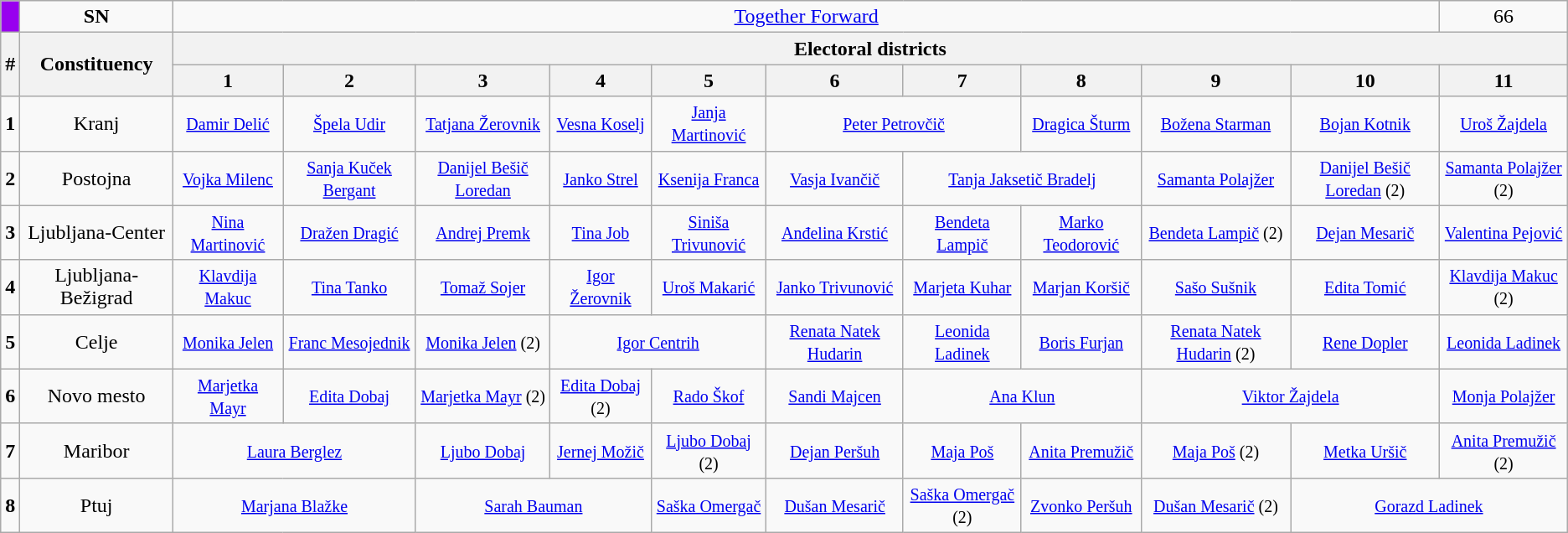<table class="wikitable" style="text-align: center;">
<tr>
<td style="background:#9800ef"></td>
<td><strong>SN</strong></td>
<td colspan="10"><a href='#'>Together Forward</a><br></td>
<td>66<br></td>
</tr>
<tr>
<th rowspan="2">#</th>
<th rowspan="2">Constituency</th>
<th colspan="11">Electoral districts</th>
</tr>
<tr>
<th>1</th>
<th>2</th>
<th>3</th>
<th>4</th>
<th>5</th>
<th>6</th>
<th>7</th>
<th>8</th>
<th>9</th>
<th>10</th>
<th>11</th>
</tr>
<tr>
<td style="text-align:center;"><strong>1</strong></td>
<td>Kranj</td>
<td><a href='#'><small>Damir Delić</small></a></td>
<td><a href='#'><small>Špela Udir</small></a></td>
<td><a href='#'><small>Tatjana Žerovnik</small></a></td>
<td><a href='#'><small>Vesna Koselj</small></a></td>
<td><a href='#'><small>Janja Martinović</small></a></td>
<td colspan="2"><a href='#'><small>Peter Petrovčič</small></a></td>
<td><a href='#'><small>Dragica Šturm</small></a></td>
<td><a href='#'><small>Božena Starman</small></a></td>
<td><a href='#'><small>Bojan Kotnik</small></a></td>
<td><a href='#'><small>Uroš Žajdela</small></a></td>
</tr>
<tr>
<td style="text-align:center;"><strong>2</strong></td>
<td>Postojna</td>
<td><a href='#'><small>Vojka Milenc</small></a></td>
<td><a href='#'><small>Sanja Kuček Bergant</small></a></td>
<td><a href='#'><small>Danijel Bešič Loredan</small></a></td>
<td><a href='#'><small>Janko Strel</small></a></td>
<td><a href='#'><small>Ksenija Franca</small></a></td>
<td><a href='#'><small>Vasja Ivančič</small></a></td>
<td colspan="2"><a href='#'><small>Tanja Jaksetič Bradelj</small></a></td>
<td><a href='#'><small>Samanta Polajžer</small></a></td>
<td><small><a href='#'>Danijel Bešič Loredan</a> (2)</small></td>
<td><small><a href='#'>Samanta Polajžer</a> (2)</small></td>
</tr>
<tr>
<td style="text-align:center;"><strong>3</strong></td>
<td>Ljubljana-Center</td>
<td><a href='#'><small>Nina Martinović</small></a></td>
<td><a href='#'><small>Dražen Dragić</small></a></td>
<td><a href='#'><small>Andrej Premk</small></a></td>
<td><a href='#'><small>Tina Job</small></a></td>
<td><a href='#'><small>Siniša Trivunović</small></a></td>
<td><a href='#'><small>Anđelina Krstić</small></a></td>
<td><a href='#'><small>Bendeta Lampič</small></a></td>
<td><a href='#'><small>Marko Teodorović</small></a></td>
<td><small><a href='#'>Bendeta Lampič</a> (2)</small></td>
<td><a href='#'><small>Dejan Mesarič</small></a></td>
<td><a href='#'><small>Valentina Pejović</small></a></td>
</tr>
<tr>
<td style="text-align:center;"><strong>4</strong></td>
<td>Ljubljana-Bežigrad</td>
<td><a href='#'><small>Klavdija Makuc</small></a></td>
<td><a href='#'><small>Tina Tanko</small></a></td>
<td><a href='#'><small>Tomaž Sojer</small></a></td>
<td><a href='#'><small>Igor Žerovnik</small></a></td>
<td><a href='#'><small>Uroš Makarić</small></a></td>
<td><a href='#'><small>Janko Trivunović</small></a></td>
<td><a href='#'><small>Marjeta Kuhar</small></a></td>
<td><a href='#'><small>Marjan Koršič</small></a></td>
<td><a href='#'><small>Sašo Sušnik</small></a></td>
<td><a href='#'><small>Edita Tomić</small></a></td>
<td><small><a href='#'>Klavdija Makuc</a> (2)</small></td>
</tr>
<tr>
<td style="text-align:center;"><strong>5</strong></td>
<td>Celje</td>
<td><a href='#'><small>Monika Jelen</small></a></td>
<td><a href='#'><small>Franc Mesojednik</small></a></td>
<td><small><a href='#'>Monika Jelen</a> (2)</small></td>
<td colspan="2"><a href='#'><small>Igor Centrih</small></a></td>
<td><a href='#'><small>Renata Natek Hudarin</small></a></td>
<td><a href='#'><small>Leonida Ladinek</small></a></td>
<td><a href='#'><small>Boris Furjan</small></a></td>
<td><small><a href='#'>Renata Natek Hudarin</a> (2)</small></td>
<td><a href='#'><small>Rene Dopler</small></a></td>
<td><a href='#'><small>Leonida Ladinek</small></a></td>
</tr>
<tr>
<td style="text-align:center;"><strong>6</strong></td>
<td>Novo mesto</td>
<td><a href='#'><small>Marjetka Mayr</small></a></td>
<td><a href='#'><small>Edita Dobaj</small></a></td>
<td><small><a href='#'>Marjetka Mayr</a> (2)</small></td>
<td><small><a href='#'>Edita Dobaj</a> (2)</small></td>
<td><a href='#'><small>Rado Škof</small></a></td>
<td><a href='#'><small>Sandi Majcen</small></a></td>
<td colspan="2"><a href='#'><small>Ana Klun</small></a></td>
<td colspan="2"><a href='#'><small>Viktor Žajdela</small></a></td>
<td><a href='#'><small>Monja Polajžer</small></a></td>
</tr>
<tr>
<td style="text-align:center;"><strong>7</strong></td>
<td>Maribor</td>
<td colspan="2"><a href='#'><small>Laura Berglez</small></a></td>
<td><a href='#'><small>Ljubo Dobaj</small></a></td>
<td><a href='#'><small>Jernej Možič</small></a></td>
<td><small><a href='#'>Ljubo Dobaj</a> (2)</small></td>
<td><a href='#'><small>Dejan Peršuh</small></a></td>
<td><a href='#'><small>Maja Poš</small></a></td>
<td><a href='#'><small>Anita Premužič</small></a></td>
<td><small><a href='#'>Maja Poš</a> (2)</small></td>
<td><a href='#'><small>Metka Uršič</small></a></td>
<td><small><a href='#'>Anita Premužič</a> (2)</small></td>
</tr>
<tr>
<td style="text-align:center;"><strong>8</strong></td>
<td>Ptuj</td>
<td colspan="2"><a href='#'><small>Marjana Blažke</small></a></td>
<td colspan="2"><a href='#'><small>Sarah Bauman</small></a></td>
<td><a href='#'><small>Saška Omergač</small></a></td>
<td><a href='#'><small>Dušan Mesarič</small></a></td>
<td><small><a href='#'>Saška Omergač</a> (2)</small></td>
<td><a href='#'><small>Zvonko Peršuh</small></a></td>
<td><small><a href='#'>Dušan Mesarič</a> (2)</small></td>
<td colspan="2"><a href='#'><small>Gorazd Ladinek</small></a></td>
</tr>
</table>
